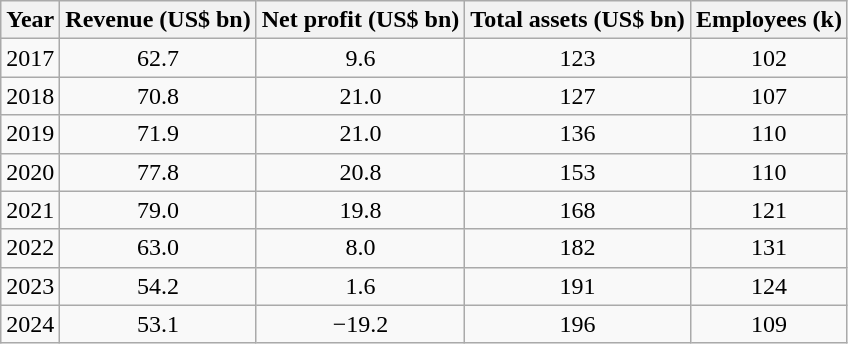<table class="wikitable" style="text-align:center">
<tr>
<th>Year</th>
<th>Revenue (US$ bn)</th>
<th>Net profit (US$ bn)</th>
<th>Total assets (US$ bn)</th>
<th>Employees (k)</th>
</tr>
<tr>
<td>2017</td>
<td>62.7</td>
<td>9.6</td>
<td>123</td>
<td>102</td>
</tr>
<tr>
<td>2018</td>
<td>70.8</td>
<td>21.0</td>
<td>127</td>
<td>107</td>
</tr>
<tr>
<td>2019</td>
<td>71.9</td>
<td>21.0</td>
<td>136</td>
<td>110</td>
</tr>
<tr>
<td>2020</td>
<td>77.8</td>
<td>20.8</td>
<td>153</td>
<td>110</td>
</tr>
<tr>
<td>2021</td>
<td>79.0</td>
<td>19.8</td>
<td>168</td>
<td>121</td>
</tr>
<tr>
<td>2022</td>
<td>63.0</td>
<td>8.0</td>
<td>182</td>
<td>131</td>
</tr>
<tr>
<td>2023</td>
<td>54.2</td>
<td>1.6</td>
<td>191</td>
<td>124</td>
</tr>
<tr>
<td>2024</td>
<td>53.1</td>
<td>−19.2</td>
<td>196</td>
<td>109</td>
</tr>
</table>
